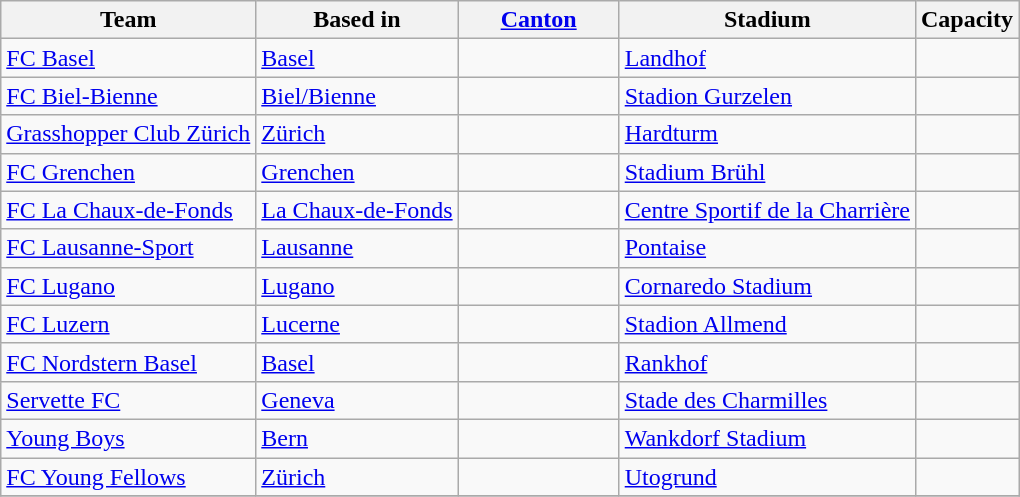<table class="wikitable sortable" style="text-align: left;">
<tr>
<th>Team</th>
<th>Based in</th>
<th width="100"><a href='#'>Canton</a></th>
<th>Stadium</th>
<th>Capacity</th>
</tr>
<tr>
<td><a href='#'>FC Basel</a></td>
<td><a href='#'>Basel</a></td>
<td></td>
<td><a href='#'>Landhof</a></td>
<td></td>
</tr>
<tr>
<td><a href='#'>FC Biel-Bienne</a></td>
<td><a href='#'>Biel/Bienne</a></td>
<td></td>
<td><a href='#'>Stadion Gurzelen</a></td>
<td></td>
</tr>
<tr>
<td><a href='#'>Grasshopper Club Zürich</a></td>
<td><a href='#'>Zürich</a></td>
<td></td>
<td><a href='#'>Hardturm</a></td>
<td></td>
</tr>
<tr>
<td><a href='#'>FC Grenchen</a></td>
<td><a href='#'>Grenchen</a></td>
<td></td>
<td><a href='#'>Stadium Brühl</a></td>
<td></td>
</tr>
<tr>
<td><a href='#'>FC La Chaux-de-Fonds</a></td>
<td><a href='#'>La Chaux-de-Fonds</a></td>
<td></td>
<td><a href='#'>Centre Sportif de la Charrière</a></td>
<td></td>
</tr>
<tr>
<td><a href='#'>FC Lausanne-Sport</a></td>
<td><a href='#'>Lausanne</a></td>
<td></td>
<td><a href='#'>Pontaise</a></td>
<td></td>
</tr>
<tr>
<td><a href='#'>FC Lugano</a></td>
<td><a href='#'>Lugano</a></td>
<td></td>
<td><a href='#'>Cornaredo Stadium</a></td>
<td></td>
</tr>
<tr>
<td><a href='#'>FC Luzern</a></td>
<td><a href='#'>Lucerne</a></td>
<td></td>
<td><a href='#'>Stadion Allmend</a></td>
<td></td>
</tr>
<tr>
<td><a href='#'>FC Nordstern Basel</a></td>
<td><a href='#'>Basel</a></td>
<td></td>
<td><a href='#'>Rankhof</a></td>
<td></td>
</tr>
<tr>
<td><a href='#'>Servette FC</a></td>
<td><a href='#'>Geneva</a></td>
<td></td>
<td><a href='#'>Stade des Charmilles</a></td>
<td></td>
</tr>
<tr>
<td><a href='#'>Young Boys</a></td>
<td><a href='#'>Bern</a></td>
<td></td>
<td><a href='#'>Wankdorf Stadium</a></td>
<td></td>
</tr>
<tr>
<td><a href='#'>FC Young Fellows</a></td>
<td><a href='#'>Zürich</a></td>
<td></td>
<td><a href='#'>Utogrund</a></td>
<td></td>
</tr>
<tr>
</tr>
</table>
